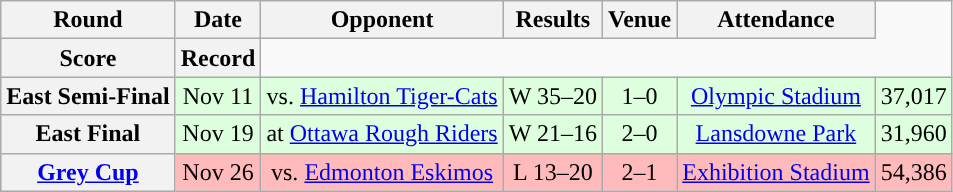<table class="wikitable" style="text-align:center">
<tr>
<th>Round</th>
<th>Date</th>
<th>Opponent</th>
<th>Results</th>
<th>Venue</th>
<th>Attendance</th>
</tr>
<tr>
<th>Score</th>
<th>Record</th>
</tr>
<tr style="background:#ddffdd">
<th>East Semi-Final</th>
<td>Nov 11</td>
<td>vs. <a href='#'>Hamilton Tiger-Cats</a></td>
<td>W 35–20</td>
<td>1–0</td>
<td><a href='#'>Olympic Stadium</a></td>
<td>37,017</td>
</tr>
<tr style="background:#ddffdd">
<th>East Final</th>
<td>Nov 19</td>
<td>at <a href='#'>Ottawa Rough Riders</a></td>
<td>W 21–16</td>
<td>2–0</td>
<td><a href='#'>Lansdowne Park</a></td>
<td>31,960</td>
</tr>
<tr style="background:#ffbbbb">
<th><a href='#'>Grey Cup</a></th>
<td>Nov 26</td>
<td>vs. <a href='#'>Edmonton Eskimos</a></td>
<td>L 13–20</td>
<td>2–1</td>
<td><a href='#'>Exhibition Stadium</a></td>
<td>54,386</td>
</tr>
</table>
